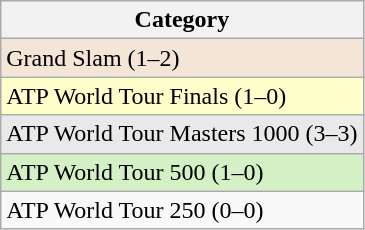<table class=wikitable>
<tr>
<th>Category</th>
</tr>
<tr bgcolor=#f3e6d7>
<td>Grand Slam (1–2)</td>
</tr>
<tr bgcolor=ffffcc>
<td>ATP World Tour Finals (1–0)</td>
</tr>
<tr bgcolor=#e9e9e9>
<td>ATP World Tour Masters 1000 (3–3)</td>
</tr>
<tr bgcolor=#d4f1c5>
<td>ATP World Tour 500 (1–0)</td>
</tr>
<tr>
<td>ATP World Tour 250 (0–0)</td>
</tr>
</table>
